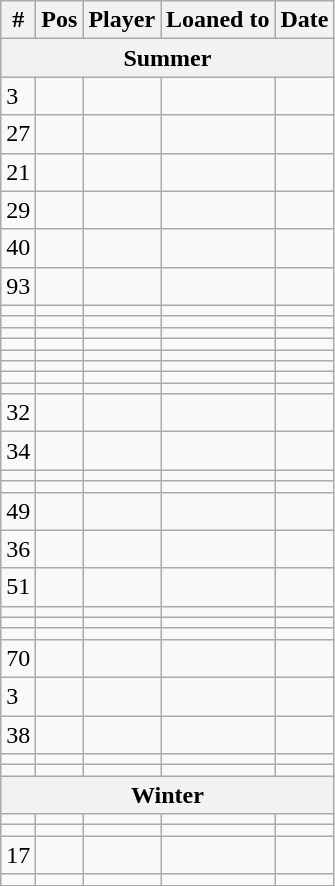<table class="wikitable sortable" text-align:center; font-size:95%; text-align:left;">
<tr>
<th>#</th>
<th>Pos</th>
<th>Player</th>
<th>Loaned to</th>
<th>Date</th>
</tr>
<tr>
<th colspan=5 text-align:center;">Summer</th>
</tr>
<tr>
<td>3</td>
<td></td>
<td></td>
<td></td>
<td></td>
</tr>
<tr>
<td>27</td>
<td></td>
<td></td>
<td></td>
<td></td>
</tr>
<tr>
<td>21</td>
<td></td>
<td></td>
<td></td>
<td></td>
</tr>
<tr>
<td>29</td>
<td></td>
<td></td>
<td></td>
<td></td>
</tr>
<tr>
<td>40</td>
<td></td>
<td></td>
<td></td>
<td></td>
</tr>
<tr>
<td>93</td>
<td></td>
<td></td>
<td></td>
<td></td>
</tr>
<tr>
<td></td>
<td></td>
<td></td>
<td></td>
<td></td>
</tr>
<tr>
<td></td>
<td></td>
<td></td>
<td></td>
<td></td>
</tr>
<tr>
<td></td>
<td></td>
<td></td>
<td></td>
<td></td>
</tr>
<tr>
<td></td>
<td></td>
<td></td>
<td></td>
<td></td>
</tr>
<tr>
<td></td>
<td></td>
<td></td>
<td></td>
<td></td>
</tr>
<tr>
<td></td>
<td></td>
<td></td>
<td></td>
<td></td>
</tr>
<tr>
<td></td>
<td></td>
<td></td>
<td></td>
<td></td>
</tr>
<tr>
<td></td>
<td></td>
<td></td>
<td></td>
<td></td>
</tr>
<tr>
<td>32</td>
<td></td>
<td></td>
<td></td>
<td></td>
</tr>
<tr>
<td>34</td>
<td></td>
<td></td>
<td></td>
<td></td>
</tr>
<tr>
<td></td>
<td></td>
<td></td>
<td></td>
<td></td>
</tr>
<tr>
<td></td>
<td></td>
<td></td>
<td></td>
<td></td>
</tr>
<tr>
<td>49</td>
<td></td>
<td></td>
<td></td>
<td></td>
</tr>
<tr>
<td>36</td>
<td></td>
<td></td>
<td></td>
<td></td>
</tr>
<tr>
<td>51</td>
<td></td>
<td></td>
<td></td>
<td></td>
</tr>
<tr>
<td></td>
<td></td>
<td></td>
<td></td>
<td></td>
</tr>
<tr>
<td></td>
<td></td>
<td></td>
<td></td>
<td></td>
</tr>
<tr>
<td></td>
<td></td>
<td></td>
<td></td>
<td></td>
</tr>
<tr>
<td>70</td>
<td></td>
<td></td>
<td></td>
<td></td>
</tr>
<tr>
<td>3</td>
<td></td>
<td></td>
<td></td>
<td></td>
</tr>
<tr>
<td>38</td>
<td></td>
<td></td>
<td></td>
<td></td>
</tr>
<tr>
<td></td>
<td></td>
<td></td>
<td></td>
<td></td>
</tr>
<tr>
<td></td>
<td></td>
<td></td>
<td></td>
<td></td>
</tr>
<tr>
<th colspan=5 text-align:center;">Winter</th>
</tr>
<tr>
<td></td>
<td></td>
<td></td>
<td></td>
<td></td>
</tr>
<tr>
<td></td>
<td></td>
<td></td>
<td></td>
<td></td>
</tr>
<tr>
<td>17</td>
<td></td>
<td></td>
<td></td>
<td></td>
</tr>
<tr>
<td></td>
<td></td>
<td></td>
<td></td>
<td></td>
</tr>
<tr>
</tr>
</table>
